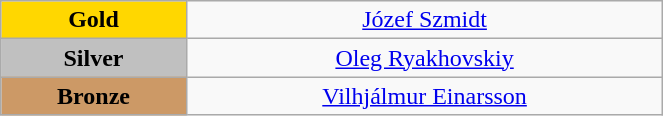<table class="wikitable" style="text-align:center; " width="35%">
<tr>
<td bgcolor="gold"><strong>Gold</strong></td>
<td><a href='#'>Józef Szmidt</a><br>  <small><em></em></small></td>
</tr>
<tr>
<td bgcolor="silver"><strong>Silver</strong></td>
<td><a href='#'>Oleg Ryakhovskiy</a><br>  <small><em></em></small></td>
</tr>
<tr>
<td bgcolor="CC9966"><strong>Bronze</strong></td>
<td><a href='#'>Vilhjálmur Einarsson</a><br>  <small><em></em></small></td>
</tr>
</table>
